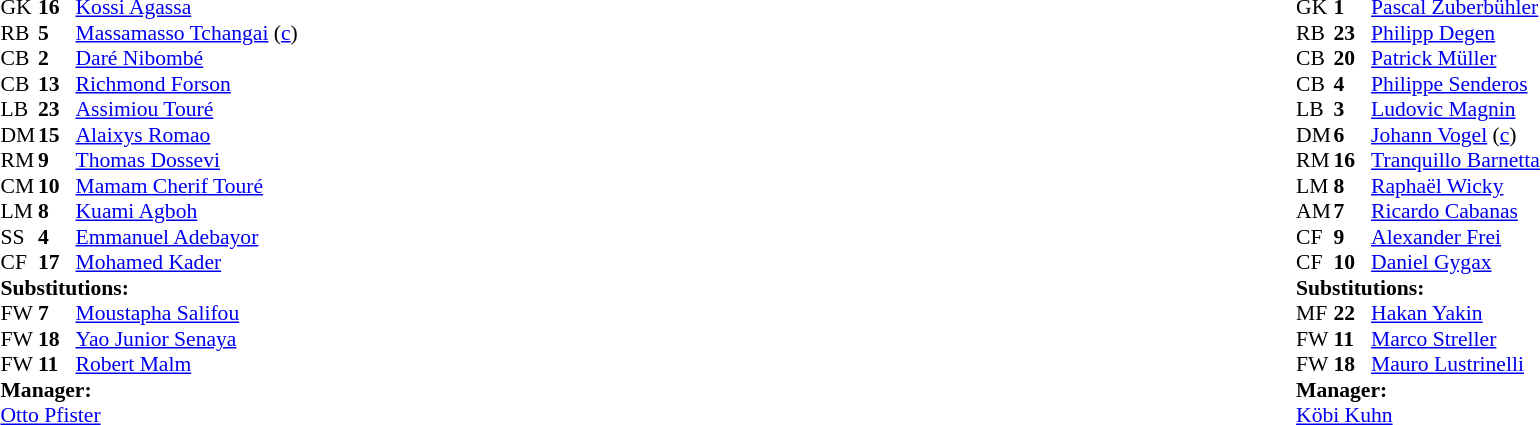<table width="100%">
<tr>
<td valign="top" width="40%"><br><table style="font-size: 90%" cellspacing="0" cellpadding="0">
<tr>
<th width="25"></th>
<th width="25"></th>
</tr>
<tr>
<td>GK</td>
<td><strong>16</strong></td>
<td><a href='#'>Kossi Agassa</a></td>
</tr>
<tr>
<td>RB</td>
<td><strong>5</strong></td>
<td><a href='#'>Massamasso Tchangai</a> (<a href='#'>c</a>)</td>
</tr>
<tr>
<td>CB</td>
<td><strong>2</strong></td>
<td><a href='#'>Daré Nibombé</a></td>
</tr>
<tr>
<td>CB</td>
<td><strong>13</strong></td>
<td><a href='#'>Richmond Forson</a></td>
</tr>
<tr>
<td>LB</td>
<td><strong>23</strong></td>
<td><a href='#'>Assimiou Touré</a></td>
</tr>
<tr>
<td>DM</td>
<td><strong>15</strong></td>
<td><a href='#'>Alaixys Romao</a></td>
<td></td>
</tr>
<tr>
<td>RM</td>
<td><strong>9</strong></td>
<td><a href='#'>Thomas Dossevi</a></td>
<td></td>
<td></td>
</tr>
<tr>
<td>CM</td>
<td><strong>10</strong></td>
<td><a href='#'>Mamam Cherif Touré</a></td>
<td></td>
<td></td>
</tr>
<tr>
<td>LM</td>
<td><strong>8</strong></td>
<td><a href='#'>Kuami Agboh</a></td>
<td></td>
<td></td>
</tr>
<tr>
<td>SS</td>
<td><strong>4</strong></td>
<td><a href='#'>Emmanuel Adebayor</a></td>
<td></td>
</tr>
<tr>
<td>CF</td>
<td><strong>17</strong></td>
<td><a href='#'>Mohamed Kader</a></td>
</tr>
<tr>
<td colspan=3><strong>Substitutions:</strong></td>
</tr>
<tr>
<td>FW</td>
<td><strong>7</strong></td>
<td><a href='#'>Moustapha Salifou</a></td>
<td></td>
<td></td>
</tr>
<tr>
<td>FW</td>
<td><strong>18</strong></td>
<td><a href='#'>Yao Junior Senaya</a></td>
<td></td>
<td></td>
</tr>
<tr>
<td>FW</td>
<td><strong>11</strong></td>
<td><a href='#'>Robert Malm</a></td>
<td></td>
<td></td>
</tr>
<tr>
<td colspan=3><strong>Manager:</strong></td>
</tr>
<tr>
<td colspan="4"> <a href='#'>Otto Pfister</a></td>
</tr>
</table>
</td>
<td valign="top"></td>
<td valign="top" width="50%"><br><table style="font-size: 90%" cellspacing="0" cellpadding="0" align=center>
<tr>
<th width="25"></th>
<th width="25"></th>
</tr>
<tr>
<td>GK</td>
<td><strong>1</strong></td>
<td><a href='#'>Pascal Zuberbühler</a></td>
</tr>
<tr>
<td>RB</td>
<td><strong>23</strong></td>
<td><a href='#'>Philipp Degen</a></td>
</tr>
<tr>
<td>CB</td>
<td><strong>20</strong></td>
<td><a href='#'>Patrick Müller</a></td>
</tr>
<tr>
<td>CB</td>
<td><strong>4</strong></td>
<td><a href='#'>Philippe Senderos</a></td>
</tr>
<tr>
<td>LB</td>
<td><strong>3</strong></td>
<td><a href='#'>Ludovic Magnin</a></td>
</tr>
<tr>
<td>DM</td>
<td><strong>6</strong></td>
<td><a href='#'>Johann Vogel</a> (<a href='#'>c</a>)</td>
<td></td>
</tr>
<tr>
<td>RM</td>
<td><strong>16</strong></td>
<td><a href='#'>Tranquillo Barnetta</a></td>
</tr>
<tr>
<td>LM</td>
<td><strong>8</strong></td>
<td><a href='#'>Raphaël Wicky</a></td>
</tr>
<tr>
<td>AM</td>
<td><strong>7</strong></td>
<td><a href='#'>Ricardo Cabanas</a></td>
<td></td>
<td></td>
</tr>
<tr>
<td>CF</td>
<td><strong>9</strong></td>
<td><a href='#'>Alexander Frei</a></td>
<td></td>
<td></td>
</tr>
<tr>
<td>CF</td>
<td><strong>10</strong></td>
<td><a href='#'>Daniel Gygax</a></td>
<td></td>
<td></td>
</tr>
<tr>
<td colspan=3><strong>Substitutions:</strong></td>
</tr>
<tr>
<td>MF</td>
<td><strong>22</strong></td>
<td><a href='#'>Hakan Yakin</a></td>
<td></td>
<td></td>
</tr>
<tr>
<td>FW</td>
<td><strong>11</strong></td>
<td><a href='#'>Marco Streller</a></td>
<td></td>
<td></td>
</tr>
<tr>
<td>FW</td>
<td><strong>18</strong></td>
<td><a href='#'>Mauro Lustrinelli</a></td>
<td></td>
<td></td>
</tr>
<tr>
<td colspan=3><strong>Manager:</strong></td>
</tr>
<tr>
<td colspan="4"><a href='#'>Köbi Kuhn</a></td>
</tr>
</table>
</td>
</tr>
</table>
